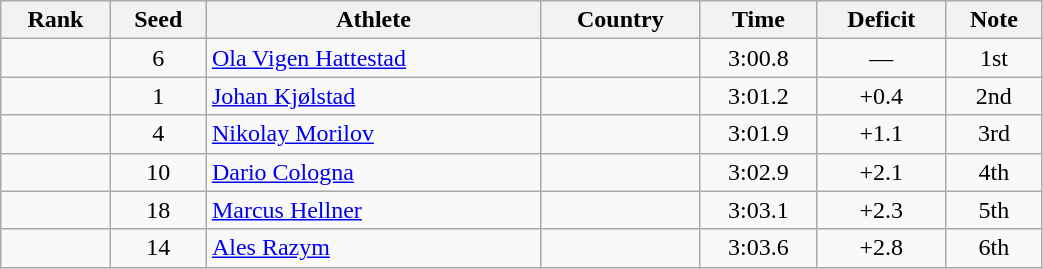<table class="wikitable sortable" style="text-align:center" width=55%>
<tr>
<th>Rank</th>
<th>Seed</th>
<th>Athlete</th>
<th>Country</th>
<th>Time</th>
<th>Deficit</th>
<th>Note</th>
</tr>
<tr>
<td></td>
<td>6</td>
<td align=left><a href='#'>Ola Vigen Hattestad</a></td>
<td align=left></td>
<td>3:00.8</td>
<td>—</td>
<td>1st</td>
</tr>
<tr>
<td></td>
<td>1</td>
<td align=left><a href='#'>Johan Kjølstad</a></td>
<td align=left></td>
<td>3:01.2</td>
<td>+0.4</td>
<td>2nd</td>
</tr>
<tr>
<td></td>
<td>4</td>
<td align=left><a href='#'>Nikolay Morilov</a></td>
<td align=left></td>
<td>3:01.9</td>
<td>+1.1</td>
<td>3rd</td>
</tr>
<tr>
<td></td>
<td>10</td>
<td align=left><a href='#'>Dario Cologna</a></td>
<td align=left></td>
<td>3:02.9</td>
<td>+2.1</td>
<td>4th</td>
</tr>
<tr>
<td></td>
<td>18</td>
<td align=left><a href='#'>Marcus Hellner</a></td>
<td align=left></td>
<td>3:03.1</td>
<td>+2.3</td>
<td>5th</td>
</tr>
<tr>
<td></td>
<td>14</td>
<td align=left><a href='#'>Ales Razym</a></td>
<td align=left></td>
<td>3:03.6</td>
<td>+2.8</td>
<td>6th</td>
</tr>
</table>
